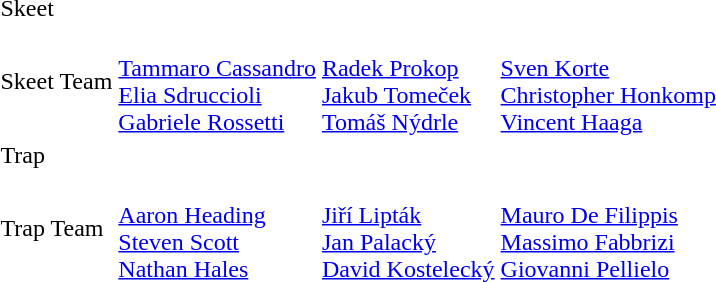<table>
<tr>
<td>Skeet</td>
<td></td>
<td></td>
<td></td>
</tr>
<tr>
<td>Skeet Team</td>
<td><br><a href='#'>Tammaro Cassandro</a><br><a href='#'>Elia Sdruccioli</a><br><a href='#'>Gabriele Rossetti</a></td>
<td><br><a href='#'>Radek Prokop</a><br><a href='#'>Jakub Tomeček</a><br><a href='#'>Tomáš Nýdrle</a></td>
<td><br><a href='#'>Sven Korte</a><br><a href='#'>Christopher Honkomp</a><br><a href='#'>Vincent Haaga</a></td>
</tr>
<tr>
<td>Trap</td>
<td></td>
<td></td>
<td></td>
</tr>
<tr>
<td>Trap Team</td>
<td><br><a href='#'>Aaron Heading</a><br><a href='#'>Steven Scott</a><br><a href='#'>Nathan Hales</a></td>
<td><br><a href='#'>Jiří Lipták</a><br><a href='#'>Jan Palacký</a><br><a href='#'>David Kostelecký</a></td>
<td><br><a href='#'>Mauro De Filippis</a><br><a href='#'>Massimo Fabbrizi</a><br><a href='#'>Giovanni Pellielo</a></td>
</tr>
</table>
